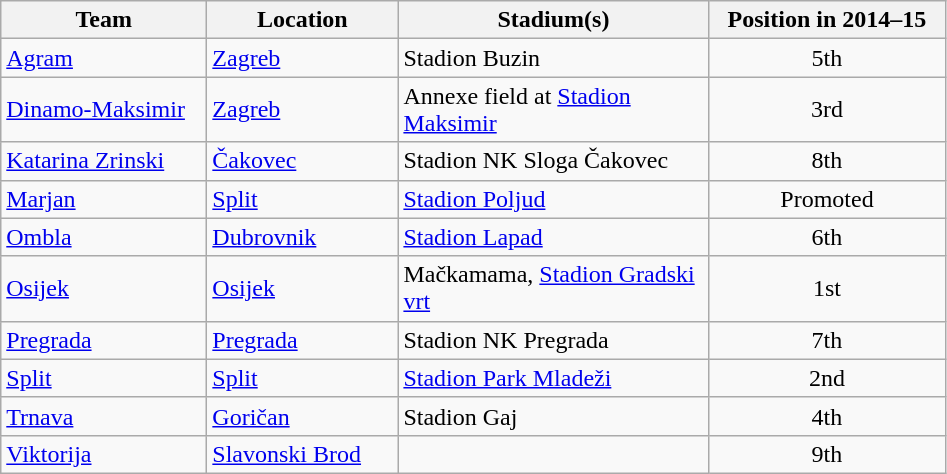<table class="wikitable sortable" style="text-align: left;">
<tr>
<th width="130">Team</th>
<th width="120">Location</th>
<th width="200">Stadium(s)</th>
<th width="150">Position in 2014–15</th>
</tr>
<tr>
<td><a href='#'>Agram</a></td>
<td><a href='#'>Zagreb</a></td>
<td>Stadion Buzin</td>
<td style="text-align:center;">5th</td>
</tr>
<tr>
<td><a href='#'>Dinamo-Maksimir</a></td>
<td><a href='#'>Zagreb</a></td>
<td>Annexe field at <a href='#'>Stadion Maksimir</a></td>
<td style="text-align:center;">3rd</td>
</tr>
<tr>
<td><a href='#'>Katarina Zrinski</a></td>
<td><a href='#'>Čakovec</a></td>
<td>Stadion NK Sloga Čakovec</td>
<td style="text-align:center;">8th</td>
</tr>
<tr>
<td><a href='#'>Marjan</a></td>
<td><a href='#'>Split</a></td>
<td><a href='#'>Stadion Poljud</a></td>
<td style="text-align:center;">Promoted</td>
</tr>
<tr>
<td><a href='#'>Ombla</a></td>
<td><a href='#'>Dubrovnik</a></td>
<td><a href='#'>Stadion Lapad</a></td>
<td style="text-align:center;">6th</td>
</tr>
<tr>
<td><a href='#'>Osijek</a></td>
<td><a href='#'>Osijek</a></td>
<td>Mačkamama, <a href='#'>Stadion Gradski vrt</a></td>
<td style="text-align:center;">1st</td>
</tr>
<tr>
<td><a href='#'>Pregrada</a></td>
<td><a href='#'>Pregrada</a></td>
<td>Stadion NK Pregrada</td>
<td style="text-align:center;">7th</td>
</tr>
<tr>
<td><a href='#'>Split</a></td>
<td><a href='#'>Split</a></td>
<td><a href='#'>Stadion Park Mladeži</a></td>
<td style="text-align:center;">2nd</td>
</tr>
<tr>
<td><a href='#'>Trnava</a></td>
<td><a href='#'>Goričan</a></td>
<td>Stadion Gaj</td>
<td style="text-align:center;">4th</td>
</tr>
<tr>
<td><a href='#'>Viktorija</a></td>
<td><a href='#'>Slavonski Brod</a></td>
<td></td>
<td style="text-align:center;">9th</td>
</tr>
</table>
